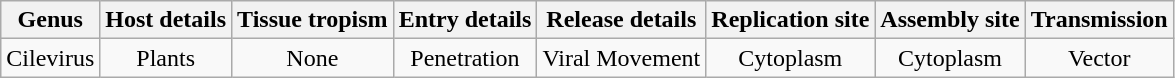<table class="wikitable sortable" style="text-align:center">
<tr>
<th>Genus</th>
<th>Host details</th>
<th>Tissue tropism</th>
<th>Entry details</th>
<th>Release details</th>
<th>Replication site</th>
<th>Assembly site</th>
<th>Transmission</th>
</tr>
<tr>
<td>Cilevirus</td>
<td>Plants</td>
<td>None</td>
<td>Penetration</td>
<td>Viral Movement</td>
<td>Cytoplasm</td>
<td>Cytoplasm</td>
<td>Vector</td>
</tr>
</table>
